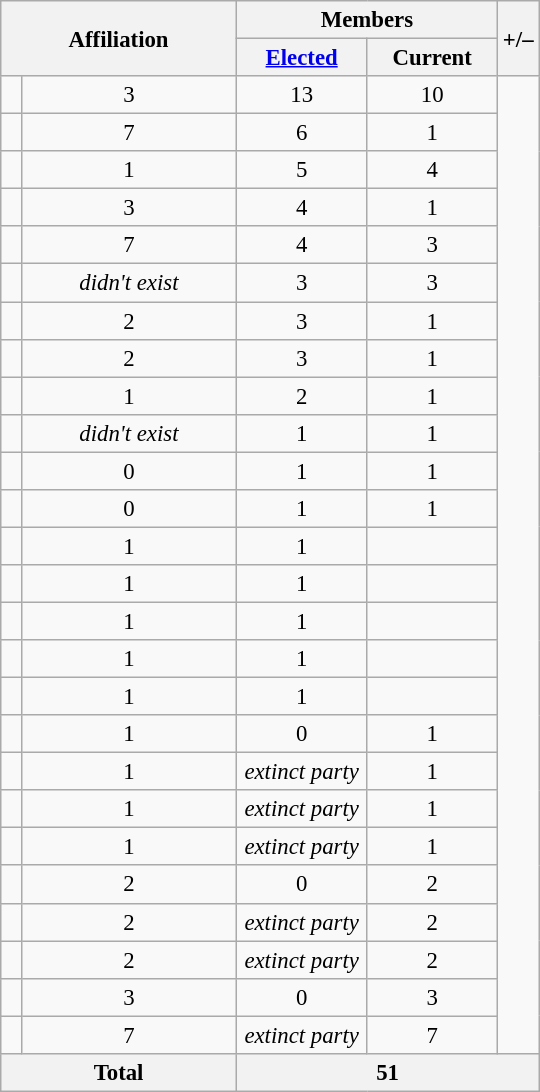<table class="wikitable" border="1" style="font-size: 95%; text-align: center;">
<tr>
<th colspan="2" rowspan="2" class="unsortable" style="text-align: center; vertical-align: middle; width: 150px;">Affiliation</th>
<th colspan="2" style="vertical-align: top;">Members</th>
<th rowspan="2">+/–</th>
</tr>
<tr>
<th data-sort-type="number" style="width: 80px;"><a href='#'>Elected</a></th>
<th style="width: 80px;">Current</th>
</tr>
<tr>
<td></td>
<td>3</td>
<td>13</td>
<td>10</td>
</tr>
<tr>
<td></td>
<td>7</td>
<td>6</td>
<td>1</td>
</tr>
<tr>
<td></td>
<td>1</td>
<td>5</td>
<td>4</td>
</tr>
<tr>
<td></td>
<td>3</td>
<td>4</td>
<td>1</td>
</tr>
<tr>
<td></td>
<td>7</td>
<td>4</td>
<td>3</td>
</tr>
<tr>
<td></td>
<td><em>didn't exist</em></td>
<td>3</td>
<td>3</td>
</tr>
<tr>
<td></td>
<td>2</td>
<td>3</td>
<td>1</td>
</tr>
<tr>
<td></td>
<td>2</td>
<td>3</td>
<td>1</td>
</tr>
<tr>
<td></td>
<td>1</td>
<td>2</td>
<td>1</td>
</tr>
<tr>
<td></td>
<td><em>didn't exist</em></td>
<td>1</td>
<td>1</td>
</tr>
<tr>
<td></td>
<td>0</td>
<td>1</td>
<td>1</td>
</tr>
<tr>
<td></td>
<td>0</td>
<td>1</td>
<td>1</td>
</tr>
<tr>
<td></td>
<td>1</td>
<td>1</td>
<td></td>
</tr>
<tr>
<td></td>
<td>1</td>
<td>1</td>
<td></td>
</tr>
<tr>
<td></td>
<td>1</td>
<td>1</td>
<td></td>
</tr>
<tr>
<td></td>
<td>1</td>
<td>1</td>
<td></td>
</tr>
<tr>
<td></td>
<td>1</td>
<td>1</td>
<td></td>
</tr>
<tr>
<td></td>
<td>1</td>
<td>0</td>
<td>1</td>
</tr>
<tr>
<td></td>
<td>1</td>
<td><em>extinct party</em></td>
<td>1</td>
</tr>
<tr>
<td></td>
<td>1</td>
<td><em>extinct party</em></td>
<td>1</td>
</tr>
<tr>
<td></td>
<td>1</td>
<td><em>extinct party</em></td>
<td>1</td>
</tr>
<tr>
<td></td>
<td>2</td>
<td>0</td>
<td>2</td>
</tr>
<tr>
<td></td>
<td>2</td>
<td><em>extinct party</em></td>
<td>2</td>
</tr>
<tr>
<td></td>
<td>2</td>
<td><em>extinct party</em></td>
<td>2</td>
</tr>
<tr>
<td></td>
<td>3</td>
<td>0</td>
<td>3</td>
</tr>
<tr>
<td></td>
<td>7</td>
<td><em>extinct party</em></td>
<td>7</td>
</tr>
<tr>
<th colspan="2">Total</th>
<th colspan="3">51</th>
</tr>
</table>
